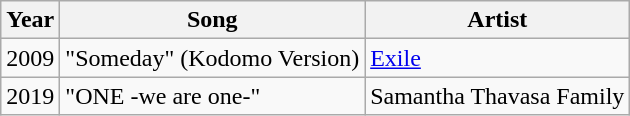<table class="wikitable">
<tr>
<th>Year</th>
<th>Song</th>
<th>Artist</th>
</tr>
<tr>
<td>2009</td>
<td>"Someday" (Kodomo Version)</td>
<td><a href='#'>Exile</a></td>
</tr>
<tr>
<td>2019</td>
<td>"ONE -we are one-"</td>
<td>Samantha Thavasa Family</td>
</tr>
</table>
